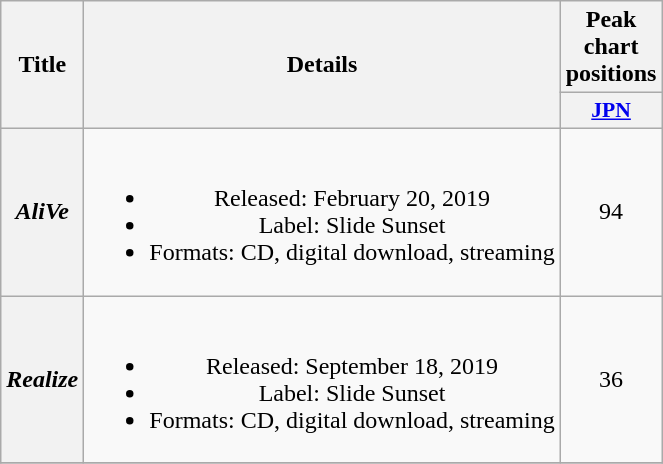<table class="wikitable plainrowheaders" style="text-align:center;">
<tr>
<th scope="col" rowspan="2">Title</th>
<th scope="col" rowspan="2">Details</th>
<th scope="col" colspan="2">Peak chart<br>positions</th>
</tr>
<tr>
<th scope="col" style="width:3em;font-size:90%;"><a href='#'>JPN</a><br></th>
</tr>
<tr>
<th scope="row"><em>AliVe</em></th>
<td><br><ul><li>Released: February 20, 2019</li><li>Label: Slide Sunset</li><li>Formats: CD, digital download, streaming</li></ul></td>
<td>94</td>
</tr>
<tr>
<th scope="row"><em>Realize</em></th>
<td><br><ul><li>Released: September 18, 2019</li><li>Label: Slide Sunset</li><li>Formats: CD, digital download, streaming</li></ul></td>
<td>36</td>
</tr>
<tr>
</tr>
</table>
